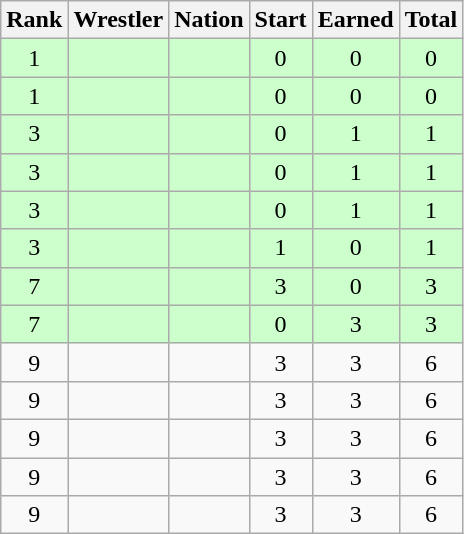<table class="wikitable sortable" style="text-align:center;">
<tr>
<th>Rank</th>
<th>Wrestler</th>
<th>Nation</th>
<th>Start</th>
<th>Earned</th>
<th>Total</th>
</tr>
<tr style="background:#cfc;">
<td>1</td>
<td align=left></td>
<td align=left></td>
<td>0</td>
<td>0</td>
<td>0</td>
</tr>
<tr style="background:#cfc;">
<td>1</td>
<td align=left></td>
<td align=left></td>
<td>0</td>
<td>0</td>
<td>0</td>
</tr>
<tr style="background:#cfc;">
<td>3</td>
<td align=left></td>
<td align=left></td>
<td>0</td>
<td>1</td>
<td>1</td>
</tr>
<tr style="background:#cfc;">
<td>3</td>
<td align=left></td>
<td align=left></td>
<td>0</td>
<td>1</td>
<td>1</td>
</tr>
<tr style="background:#cfc;">
<td>3</td>
<td align=left></td>
<td align=left></td>
<td>0</td>
<td>1</td>
<td>1</td>
</tr>
<tr style="background:#cfc;">
<td>3</td>
<td align=left></td>
<td align=left></td>
<td>1</td>
<td>0</td>
<td>1</td>
</tr>
<tr style="background:#cfc;">
<td>7</td>
<td align=left></td>
<td align=left></td>
<td>3</td>
<td>0</td>
<td>3</td>
</tr>
<tr style="background:#cfc;">
<td>7</td>
<td align=left></td>
<td align=left></td>
<td>0</td>
<td>3</td>
<td>3</td>
</tr>
<tr>
<td>9</td>
<td align=left></td>
<td align=left></td>
<td>3</td>
<td>3</td>
<td>6</td>
</tr>
<tr>
<td>9</td>
<td align=left></td>
<td align=left></td>
<td>3</td>
<td>3</td>
<td>6</td>
</tr>
<tr>
<td>9</td>
<td align=left></td>
<td align=left></td>
<td>3</td>
<td>3</td>
<td>6</td>
</tr>
<tr>
<td>9</td>
<td align=left></td>
<td align=left></td>
<td>3</td>
<td>3</td>
<td>6</td>
</tr>
<tr>
<td>9</td>
<td align=left></td>
<td align=left></td>
<td>3</td>
<td>3</td>
<td>6</td>
</tr>
</table>
